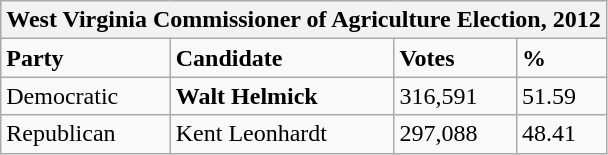<table class="wikitable">
<tr>
<th colspan="4">West Virginia Commissioner of Agriculture Election, 2012</th>
</tr>
<tr>
<td><strong>Party</strong></td>
<td><strong>Candidate</strong></td>
<td><strong>Votes</strong></td>
<td><strong>%</strong></td>
</tr>
<tr>
<td>Democratic</td>
<td><strong>Walt Helmick</strong></td>
<td>316,591</td>
<td>51.59</td>
</tr>
<tr>
<td>Republican</td>
<td>Kent Leonhardt</td>
<td>297,088</td>
<td>48.41</td>
</tr>
</table>
